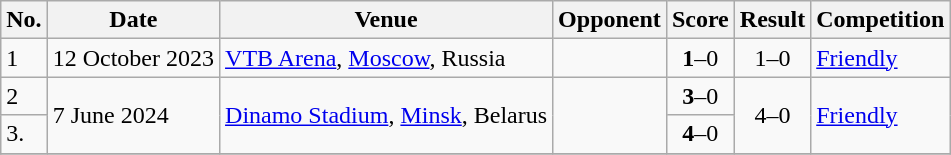<table class="wikitable">
<tr>
<th>No.</th>
<th>Date</th>
<th>Venue</th>
<th>Opponent</th>
<th>Score</th>
<th>Result</th>
<th>Competition</th>
</tr>
<tr>
<td>1</td>
<td>12 October 2023</td>
<td><a href='#'>VTB Arena</a>, <a href='#'>Moscow</a>, Russia</td>
<td></td>
<td align=center><strong>1</strong>–0</td>
<td align=center>1–0</td>
<td><a href='#'>Friendly</a></td>
</tr>
<tr>
<td>2</td>
<td rowspan=2>7 June 2024</td>
<td rowspan=2><a href='#'>Dinamo Stadium</a>, <a href='#'>Minsk</a>, Belarus</td>
<td rowspan=2></td>
<td align=center><strong>3</strong>–0</td>
<td rowspan=2 align=center>4–0</td>
<td rowspan=2><a href='#'>Friendly</a></td>
</tr>
<tr>
<td>3.</td>
<td align=center><strong>4</strong>–0</td>
</tr>
<tr>
</tr>
</table>
